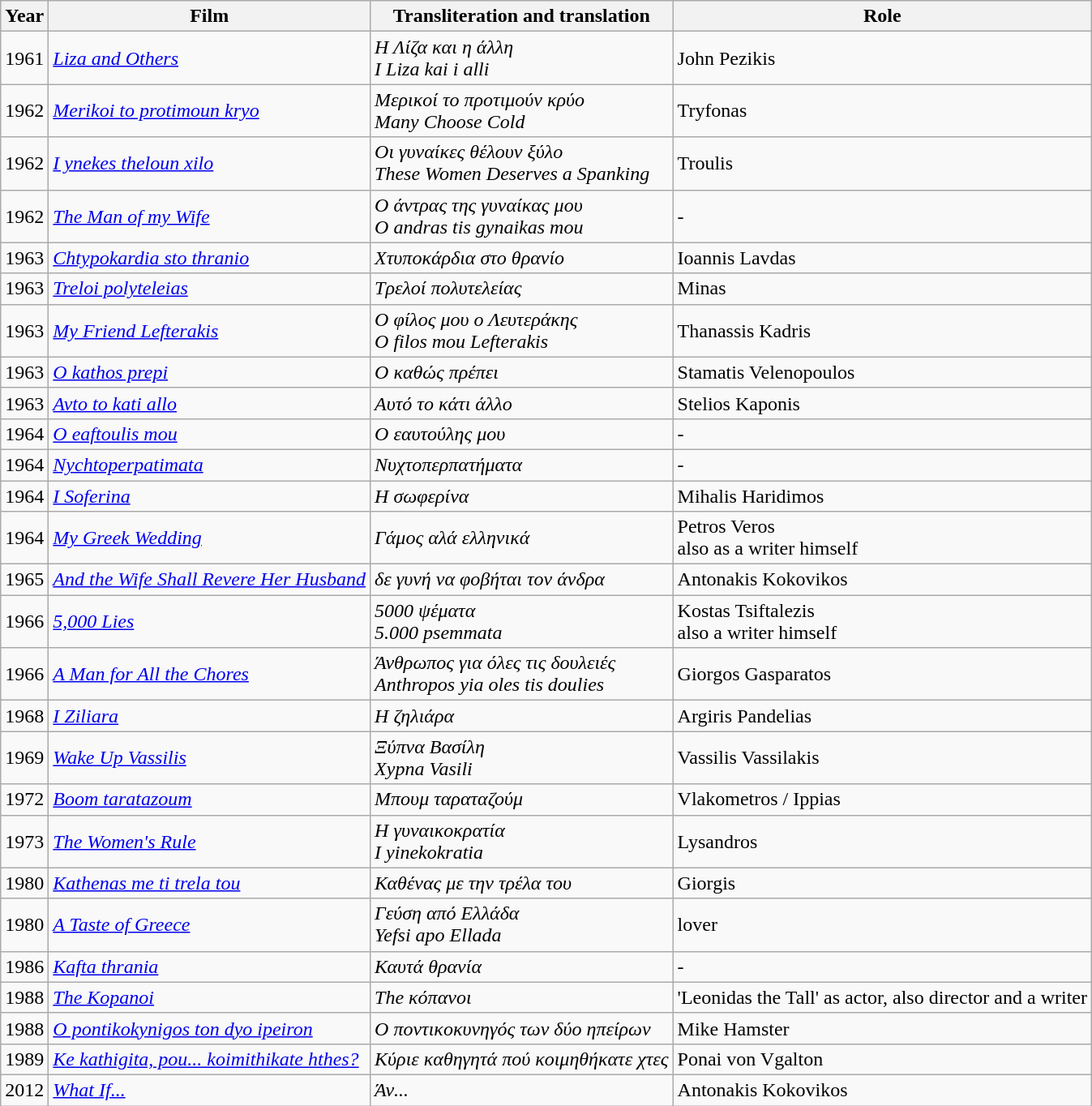<table class="wikitable">
<tr>
<th>Year</th>
<th>Film</th>
<th>Transliteration and translation</th>
<th>Role</th>
</tr>
<tr>
<td>1961</td>
<td><em><a href='#'>Liza and Others</a></em></td>
<td><em>Η Λίζα και η άλλη</em><br><em>I Liza kai i alli</em></td>
<td>John Pezikis</td>
</tr>
<tr>
<td>1962</td>
<td><em><a href='#'>Merikoi to protimoun kryo</a></em></td>
<td><em>Μερικοί το προτιμούν κρύο</em><br><em>Many Choose Cold</em></td>
<td>Tryfonas</td>
</tr>
<tr>
<td>1962</td>
<td><em><a href='#'>I ynekes theloun xilo</a></em></td>
<td><em>Οι γυναίκες θέλουν ξύλο</em><br><em>These Women Deserves a Spanking</em></td>
<td>Troulis</td>
</tr>
<tr>
<td>1962</td>
<td><em><a href='#'>The Man of my Wife</a></em></td>
<td><em>Ο άντρας της γυναίκας μου</em><br><em>O andras tis gynaikas mou</em></td>
<td>-</td>
</tr>
<tr>
<td>1963</td>
<td><em><a href='#'>Chtypokardia sto thranio</a></em></td>
<td><em>Χτυποκάρδια στο θρανίο</em></td>
<td>Ioannis Lavdas</td>
</tr>
<tr>
<td>1963</td>
<td><em><a href='#'>Treloi polyteleias</a></em></td>
<td><em>Τρελοί πολυτελείας</em></td>
<td>Minas</td>
</tr>
<tr>
<td>1963</td>
<td><em><a href='#'>My Friend Lefterakis</a></em></td>
<td><em>Ο φίλος μου ο Λευτεράκης</em><br><em>O filos mou Lefterakis</em></td>
<td>Thanassis Kadris</td>
</tr>
<tr>
<td>1963</td>
<td><em><a href='#'>O kathos prepi</a></em></td>
<td><em>Ο καθώς πρέπει</em></td>
<td>Stamatis Velenopoulos</td>
</tr>
<tr>
<td>1963</td>
<td><em><a href='#'>Avto to kati allo</a></em></td>
<td><em>Αυτό το κάτι άλλο</em></td>
<td>Stelios Kaponis</td>
</tr>
<tr>
<td>1964</td>
<td><em><a href='#'>O eaftoulis mou</a></em></td>
<td><em>Ο εαυτούλης μου</em></td>
<td>-</td>
</tr>
<tr>
<td>1964</td>
<td><em><a href='#'>Nychtoperpatimata</a></em></td>
<td><em>Νυχτοπερπατήματα</em></td>
<td>-</td>
</tr>
<tr>
<td>1964</td>
<td><em><a href='#'>I Soferina</a></em></td>
<td><em>Η σωφερίνα</em></td>
<td>Mihalis Haridimos</td>
</tr>
<tr>
<td>1964</td>
<td><em><a href='#'>My Greek Wedding</a></em></td>
<td><em>Γάμος αλά ελληνικά</em></td>
<td>Petros Veros<br>also as a writer himself</td>
</tr>
<tr>
<td>1965</td>
<td><em><a href='#'>And the Wife Shall Revere Her Husband</a></em></td>
<td><em> δε γυνή να φοβήται τον άνδρα</em></td>
<td>Antonakis Kokovikos</td>
</tr>
<tr>
<td>1966</td>
<td><em><a href='#'>5,000 Lies</a></em></td>
<td><em>5000 ψέματα</em><br><em>5.000 psemmata</em></td>
<td>Kostas Tsiftalezis<br> also a writer himself</td>
</tr>
<tr>
<td>1966</td>
<td><em><a href='#'>A Man for All the Chores</a></em></td>
<td><em>Άνθρωπος για όλες τις δουλειές</em><br><em>Anthropos yia oles tis doulies</em></td>
<td>Giorgos Gasparatos</td>
</tr>
<tr>
<td>1968</td>
<td><em><a href='#'>I Ziliara</a></em></td>
<td><em>Η ζηλιάρα</em></td>
<td>Argiris Pandelias</td>
</tr>
<tr>
<td>1969</td>
<td><em><a href='#'>Wake Up Vassilis</a></em></td>
<td><em>Ξύπνα Βασίλη</em><br><em>Xypna Vasili</em></td>
<td>Vassilis Vassilakis</td>
</tr>
<tr>
<td>1972</td>
<td><em><a href='#'>Boom taratazoum</a></em></td>
<td><em>Μπουμ ταραταζούμ</em></td>
<td>Vlakometros / Ippias</td>
</tr>
<tr>
<td>1973</td>
<td><em><a href='#'>The Women's Rule</a></em></td>
<td><em>Η γυναικοκρατία</em><br><em>I yinekokratia</em></td>
<td>Lysandros</td>
</tr>
<tr>
<td>1980</td>
<td><em><a href='#'>Kathenas me ti trela tou</a></em></td>
<td><em>Καθένας με την τρέλα του</em></td>
<td>Giorgis</td>
</tr>
<tr>
<td>1980</td>
<td><em><a href='#'>A Taste of Greece</a></em></td>
<td><em>Γεύση από Ελλάδα</em><br><em>Yefsi apo Ellada</em></td>
<td>lover</td>
</tr>
<tr>
<td>1986</td>
<td><em><a href='#'>Kafta thrania</a></em></td>
<td><em>Καυτά θρανία</em></td>
<td>-</td>
</tr>
<tr>
<td>1988</td>
<td><em><a href='#'>The Kopanoi</a></em></td>
<td><em>The κόπανοι</em></td>
<td>'Leonidas the Tall' as actor, also director and a writer</td>
</tr>
<tr>
<td>1988</td>
<td><em><a href='#'>O pontikokynigos ton dyo ipeiron</a></em></td>
<td><em>Ο ποντικοκυνηγός των δύο ηπείρων</em></td>
<td>Mike Hamster</td>
</tr>
<tr>
<td>1989</td>
<td><em><a href='#'>Ke kathigita, pou... koimithikate hthes?</a></em></td>
<td><em>Κύριε καθηγητά πού κοιμηθήκατε χτες</em></td>
<td>Ponai von Vgalton</td>
</tr>
<tr>
<td>2012</td>
<td><em><a href='#'>What If...</a></em></td>
<td><em>Άν...</em></td>
<td>Antonakis Kokovikos</td>
</tr>
</table>
